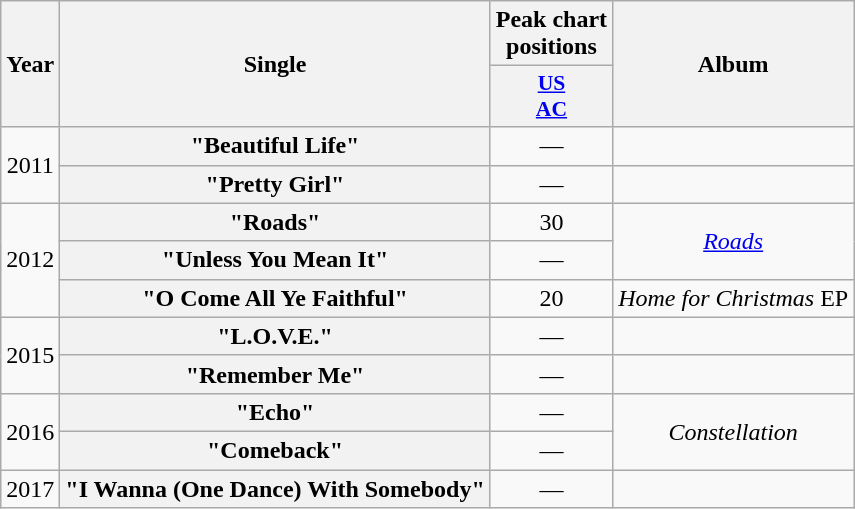<table class="wikitable plainrowheaders" style="text-align:center;">
<tr>
<th scope="col" rowspan="2">Year</th>
<th scope="col" rowspan="2">Single</th>
<th scope="col">Peak chart<br>positions</th>
<th scope="col" rowspan="2">Album</th>
</tr>
<tr>
<th scope="col" style="font-size:90%;"><a href='#'>US<br>AC</a><br></th>
</tr>
<tr>
<td rowspan="2">2011</td>
<th scope="row">"Beautiful Life"</th>
<td>—</td>
<td></td>
</tr>
<tr>
<th scope="row">"Pretty Girl"</th>
<td>—</td>
<td></td>
</tr>
<tr>
<td rowspan="3">2012</td>
<th scope="row">"Roads"</th>
<td>30</td>
<td rowspan="2"><em><a href='#'>Roads</a></em></td>
</tr>
<tr>
<th scope="row">"Unless You Mean It"</th>
<td>—</td>
</tr>
<tr>
<th scope="row">"O Come All Ye Faithful"</th>
<td>20</td>
<td><em>Home for Christmas</em> EP</td>
</tr>
<tr>
<td rowspan="2">2015</td>
<th scope="row">"L.O.V.E."</th>
<td>—</td>
<td></td>
</tr>
<tr>
<th scope="row">"Remember Me"</th>
<td>—</td>
<td></td>
</tr>
<tr>
<td rowspan="2">2016</td>
<th scope="row">"Echo"</th>
<td>—</td>
<td rowspan="2"><em>Constellation</em></td>
</tr>
<tr>
<th scope="row">"Comeback"</th>
<td>—</td>
</tr>
<tr>
<td>2017</td>
<th scope="row">"I Wanna (One Dance) With Somebody"</th>
<td>—</td>
<td></td>
</tr>
</table>
